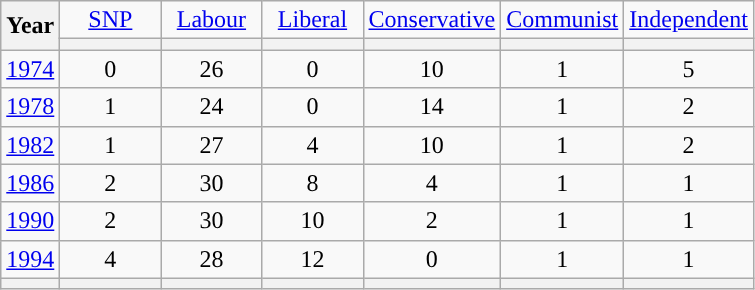<table class=wikitable style=text-align:center>
<tr>
<th rowspan=2>Year</th>
<td width="60"><a href='#'>SNP</a></td>
<td width="60"><a href='#'>Labour</a></td>
<td width="60"><a href='#'>Liberal</a></td>
<td width="60"><a href='#'>Conservative</a></td>
<td width="60"><a href='#'>Communist</a></td>
<td width="60"><a href='#'>Independent</a></td>
</tr>
<tr>
<th style="background-color: "></th>
<th style="background-color: "></th>
<th style="background-color: "></th>
<th style="background-color: "></th>
<th style="background-color: "></th>
<th style="background-color: "></th>
</tr>
<tr>
<td><a href='#'>1974</a></td>
<td>0</td>
<td>26</td>
<td>0</td>
<td>10</td>
<td>1</td>
<td>5</td>
</tr>
<tr>
<td><a href='#'>1978</a></td>
<td>1</td>
<td>24</td>
<td>0</td>
<td>14</td>
<td>1</td>
<td>2</td>
</tr>
<tr>
<td><a href='#'>1982</a></td>
<td>1</td>
<td>27</td>
<td>4</td>
<td>10</td>
<td>1</td>
<td>2</td>
</tr>
<tr>
<td><a href='#'>1986</a></td>
<td>2</td>
<td>30</td>
<td>8</td>
<td>4</td>
<td>1</td>
<td>1</td>
</tr>
<tr>
<td><a href='#'>1990</a></td>
<td>2</td>
<td>30</td>
<td>10</td>
<td>2</td>
<td>1</td>
<td>1</td>
</tr>
<tr>
<td><a href='#'>1994</a></td>
<td>4</td>
<td>28</td>
<td>12</td>
<td>0</td>
<td>1</td>
<td>1</td>
</tr>
<tr>
<th></th>
<th style="background-color: "></th>
<th style="background-color: "></th>
<th style="background-color: "></th>
<th style="background-color: "></th>
<th style="background-color: "></th>
<th style="background-color: "></th>
</tr>
</table>
